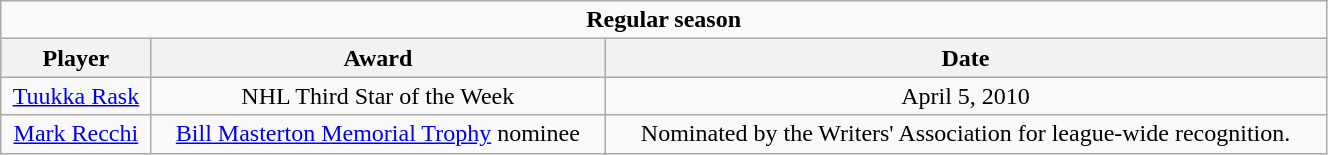<table class="wikitable" style="width:70%;">
<tr>
<td colspan="10" style="text-align:center;"><strong>Regular season</strong></td>
</tr>
<tr>
<th>Player</th>
<th>Award</th>
<th>Date</th>
</tr>
<tr style="text-align:center;">
<td><a href='#'>Tuukka Rask</a></td>
<td>NHL Third Star of the Week</td>
<td>April 5, 2010</td>
</tr>
<tr style="text-align:center;">
<td><a href='#'>Mark Recchi</a></td>
<td><a href='#'>Bill Masterton Memorial Trophy</a> nominee</td>
<td>Nominated by the Writers' Association for league-wide recognition.</td>
</tr>
</table>
